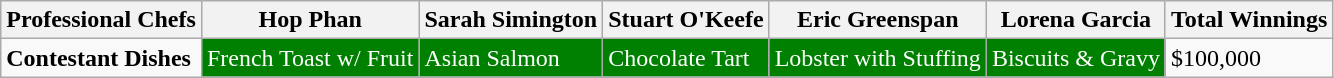<table class="wikitable">
<tr>
<th>Professional Chefs</th>
<th>Hop Phan</th>
<th>Sarah Simington</th>
<th>Stuart O'Keefe</th>
<th>Eric Greenspan</th>
<th>Lorena Garcia</th>
<th>Total Winnings</th>
</tr>
<tr>
<td><strong>Contestant Dishes</strong></td>
<td style="background: green; color: white">French Toast w/ Fruit</td>
<td style="background: green; color: white">Asian Salmon</td>
<td style="background: green; color: white">Chocolate Tart</td>
<td style="background: green; color: white">Lobster with Stuffing</td>
<td style="background: green; color: white">Biscuits & Gravy</td>
<td>$100,000</td>
</tr>
</table>
